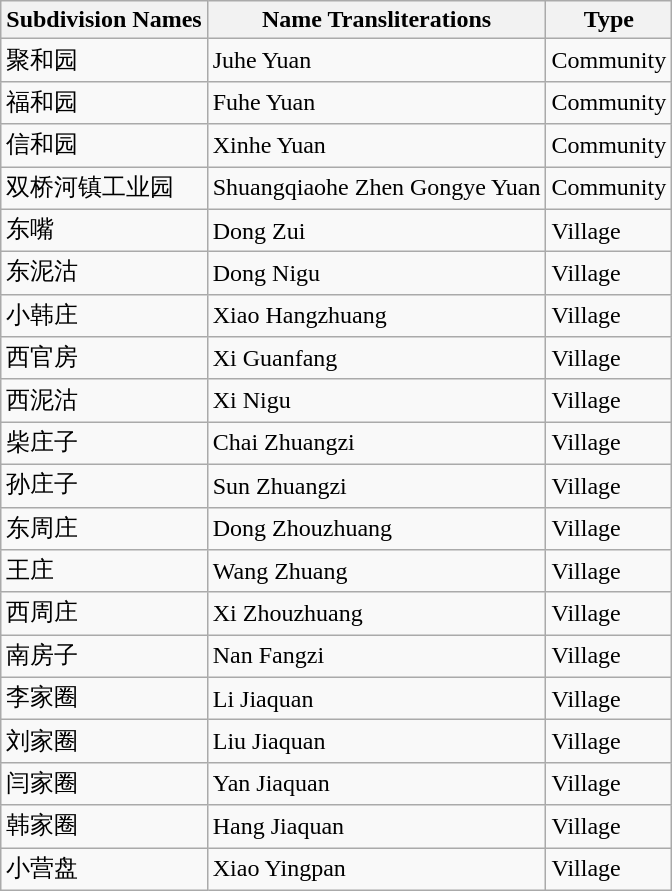<table class="wikitable sortable">
<tr>
<th>Subdivision Names</th>
<th>Name Transliterations</th>
<th>Type</th>
</tr>
<tr>
<td>聚和园</td>
<td>Juhe Yuan</td>
<td>Community</td>
</tr>
<tr>
<td>福和园</td>
<td>Fuhe Yuan</td>
<td>Community</td>
</tr>
<tr>
<td>信和园</td>
<td>Xinhe Yuan</td>
<td>Community</td>
</tr>
<tr>
<td>双桥河镇工业园</td>
<td>Shuangqiaohe Zhen Gongye Yuan</td>
<td>Community</td>
</tr>
<tr>
<td>东嘴</td>
<td>Dong Zui</td>
<td>Village</td>
</tr>
<tr>
<td>东泥沽</td>
<td>Dong Nigu</td>
<td>Village</td>
</tr>
<tr>
<td>小韩庄</td>
<td>Xiao Hangzhuang</td>
<td>Village</td>
</tr>
<tr>
<td>西官房</td>
<td>Xi Guanfang</td>
<td>Village</td>
</tr>
<tr>
<td>西泥沽</td>
<td>Xi Nigu</td>
<td>Village</td>
</tr>
<tr>
<td>柴庄子</td>
<td>Chai Zhuangzi</td>
<td>Village</td>
</tr>
<tr>
<td>孙庄子</td>
<td>Sun Zhuangzi</td>
<td>Village</td>
</tr>
<tr>
<td>东周庄</td>
<td>Dong Zhouzhuang</td>
<td>Village</td>
</tr>
<tr>
<td>王庄</td>
<td>Wang Zhuang</td>
<td>Village</td>
</tr>
<tr>
<td>西周庄</td>
<td>Xi Zhouzhuang</td>
<td>Village</td>
</tr>
<tr>
<td>南房子</td>
<td>Nan Fangzi</td>
<td>Village</td>
</tr>
<tr>
<td>李家圈</td>
<td>Li Jiaquan</td>
<td>Village</td>
</tr>
<tr>
<td>刘家圈</td>
<td>Liu Jiaquan</td>
<td>Village</td>
</tr>
<tr>
<td>闫家圈</td>
<td>Yan Jiaquan</td>
<td>Village</td>
</tr>
<tr>
<td>韩家圈</td>
<td>Hang Jiaquan</td>
<td>Village</td>
</tr>
<tr>
<td>小营盘</td>
<td>Xiao Yingpan</td>
<td>Village</td>
</tr>
</table>
